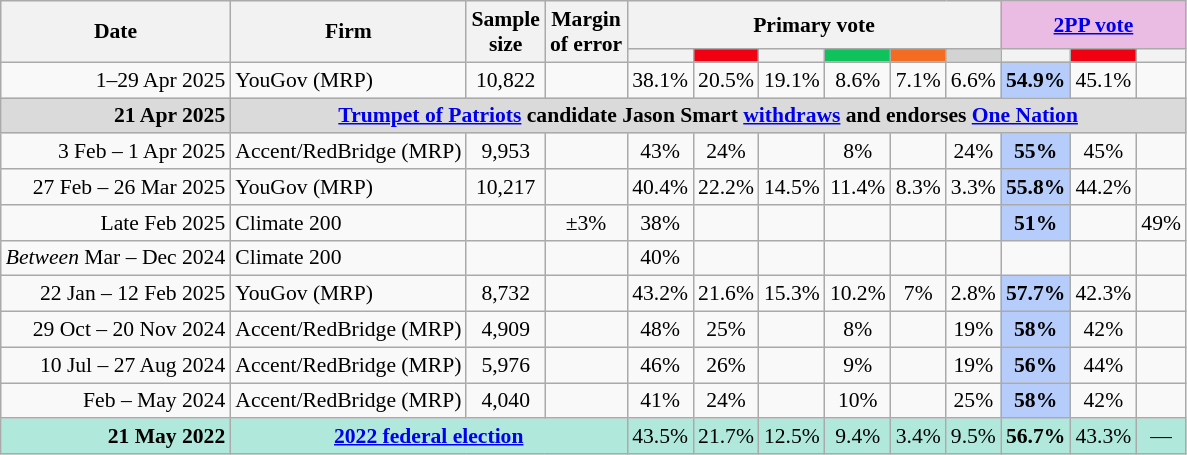<table class="nowrap wikitable tpl-blanktable" style=text-align:center;font-size:90%>
<tr>
<th rowspan=2>Date</th>
<th rowspan=2>Firm</th>
<th rowspan=2>Sample<br>size</th>
<th rowspan=2>Margin<br>of error</th>
<th colspan=6>Primary vote</th>
<th colspan=3 class=unsortable style=background:#ebbce3><a href='#'>2PP vote</a></th>
</tr>
<tr>
<th style=background:></th>
<th style="background:#F00011"></th>
<th style=background:></th>
<th style=background:#10C25B></th>
<th style=background:#f36c21></th>
<th style=background:lightgray></th>
<th style=background:></th>
<th style="background:#F00011"></th>
<th style=background:></th>
</tr>
<tr>
<td align=right>1–29 Apr 2025</td>
<td align=left>YouGov (MRP)</td>
<td>10,822</td>
<td></td>
<td>38.1%</td>
<td>20.5%</td>
<td>19.1%</td>
<td>8.6%</td>
<td>7.1%</td>
<td>6.6%</td>
<th style=background:#B6CDFB>54.9%</th>
<td>45.1%</td>
<td></td>
</tr>
<tr style=background:#DADADA;font-weight:bold>
<td style=text-align:right data-sort-value=13-April-2024>21 Apr 2025</td>
<td colspan=12><a href='#'>Trumpet of Patriots</a> candidate Jason Smart <a href='#'>withdraws</a> and endorses <a href='#'>One Nation</a></td>
</tr>
<tr>
<td align=right>3 Feb – 1 Apr 2025</td>
<td align=left>Accent/RedBridge (MRP)</td>
<td>9,953</td>
<td></td>
<td>43%</td>
<td>24%</td>
<td></td>
<td>8%</td>
<td></td>
<td>24%</td>
<th style=background:#B6CDFB>55%</th>
<td>45%</td>
<td></td>
</tr>
<tr>
<td align=right>27 Feb – 26 Mar 2025</td>
<td align=left>YouGov (MRP)</td>
<td>10,217</td>
<td></td>
<td>40.4%</td>
<td>22.2%</td>
<td>14.5%</td>
<td>11.4%</td>
<td>8.3%</td>
<td>3.3%</td>
<th style="background:#B6CDFB">55.8%</th>
<td>44.2%</td>
<td></td>
</tr>
<tr>
<td align=right>Late Feb 2025</td>
<td align=left>Climate 200</td>
<td></td>
<td>±3%</td>
<td>38%</td>
<td></td>
<td></td>
<td></td>
<td></td>
<td></td>
<th style="background:#B6CDFB">51%</th>
<td></td>
<td>49%</td>
</tr>
<tr>
<td align=right><em>Between</em> Mar – Dec 2024</td>
<td align=left>Climate 200</td>
<td></td>
<td></td>
<td>40%</td>
<td></td>
<td></td>
<td></td>
<td></td>
<td></td>
<td></td>
<td></td>
<td></td>
</tr>
<tr>
<td align=right>22 Jan – 12 Feb 2025</td>
<td align=left>YouGov (MRP)</td>
<td>8,732</td>
<td></td>
<td>43.2%</td>
<td>21.6%</td>
<td>15.3%</td>
<td>10.2%</td>
<td>7%</td>
<td>2.8%</td>
<th style="background:#B6CDFB">57.7%</th>
<td>42.3%</td>
<td></td>
</tr>
<tr>
<td align=right>29 Oct – 20 Nov 2024</td>
<td align=left>Accent/RedBridge (MRP)</td>
<td>4,909</td>
<td></td>
<td>48%</td>
<td>25%</td>
<td></td>
<td>8%</td>
<td></td>
<td>19%</td>
<th style="background:#B6CDFB">58%</th>
<td>42%</td>
<td></td>
</tr>
<tr>
<td align=right>10 Jul – 27 Aug 2024</td>
<td align=left>Accent/RedBridge (MRP)</td>
<td>5,976</td>
<td></td>
<td>46%</td>
<td>26%</td>
<td></td>
<td>9%</td>
<td></td>
<td>19%</td>
<th style="background:#B6CDFB">56%</th>
<td>44%</td>
<td></td>
</tr>
<tr>
<td align=right>Feb – May 2024</td>
<td align=left>Accent/RedBridge (MRP)</td>
<td>4,040</td>
<td></td>
<td>41%</td>
<td>24%</td>
<td></td>
<td>10%</td>
<td></td>
<td>25%</td>
<th style=background:#B6CDFB>58%</th>
<td>42%</td>
<td></td>
</tr>
<tr style="background:#b0e9db">
<td style="text-align:right" data-sort-value="21-May-2022"><strong>21 May 2022</strong></td>
<td colspan="3" style="text-align:center"><strong><a href='#'>2022 federal election</a></strong></td>
<td>43.5%</td>
<td>21.7%</td>
<td>12.5%</td>
<td>9.4%</td>
<td>3.4%</td>
<td>9.5%</td>
<td><strong>56.7%</strong></td>
<td>43.3%</td>
<td>—</td>
</tr>
</table>
